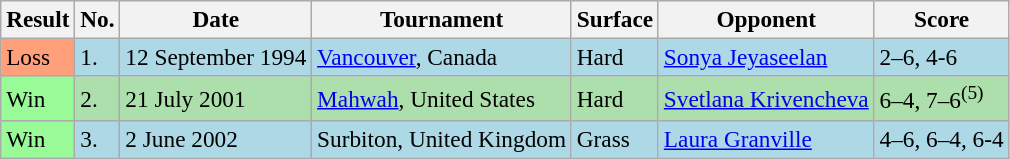<table class="wikitable" style="font-size:97%">
<tr>
<th>Result</th>
<th>No.</th>
<th>Date</th>
<th>Tournament</th>
<th>Surface</th>
<th>Opponent</th>
<th>Score</th>
</tr>
<tr style="background:lightblue;">
<td style="background:#ffa07a;">Loss</td>
<td>1.</td>
<td>12 September 1994</td>
<td><a href='#'>Vancouver</a>, Canada</td>
<td>Hard</td>
<td> <a href='#'>Sonya Jeyaseelan</a></td>
<td>2–6, 4-6</td>
</tr>
<tr bgcolor="#ADDFAD">
<td style="background:#98fb98;">Win</td>
<td>2.</td>
<td>21 July 2001</td>
<td><a href='#'>Mahwah</a>, United States</td>
<td>Hard</td>
<td> <a href='#'>Svetlana Krivencheva</a></td>
<td>6–4, 7–6<sup>(5)</sup></td>
</tr>
<tr style="background:lightblue;">
<td style="background:#98fb98;">Win</td>
<td>3.</td>
<td>2 June 2002</td>
<td>Surbiton, United Kingdom</td>
<td>Grass</td>
<td> <a href='#'>Laura Granville</a></td>
<td>4–6, 6–4, 6-4</td>
</tr>
</table>
